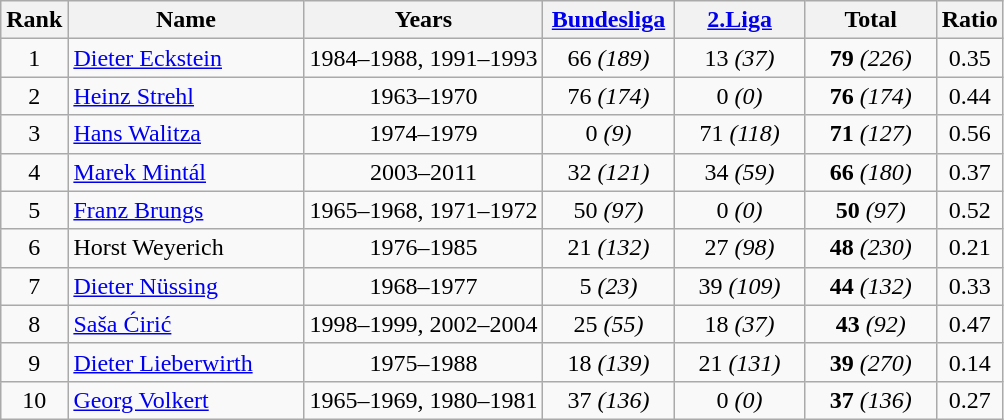<table class="wikitable sortable nowrap" style="text-align: center;">
<tr>
<th>Rank</th>
<th width=150>Name</th>
<th>Years</th>
<th width=80><a href='#'>Bundesliga</a></th>
<th width=80><a href='#'>2.Liga</a></th>
<th width=80>Total</th>
<th>Ratio</th>
</tr>
<tr>
<td>1</td>
<td align="left"> <a href='#'>Dieter Eckstein</a></td>
<td>1984–1988, 1991–1993</td>
<td>66 <em>(189)</em></td>
<td>13 <em>(37)</em></td>
<td><strong>79</strong> <em>(226)</em></td>
<td>0.35</td>
</tr>
<tr>
<td>2</td>
<td align="left"> <a href='#'>Heinz Strehl</a></td>
<td>1963–1970</td>
<td>76 <em>(174)</em></td>
<td>0 <em>(0)</em></td>
<td><strong>76</strong> <em>(174)</em></td>
<td>0.44</td>
</tr>
<tr>
<td>3</td>
<td align="left"> <a href='#'>Hans Walitza</a></td>
<td>1974–1979</td>
<td>0 <em>(9)</em></td>
<td>71 <em>(118)</em></td>
<td><strong>71</strong> <em>(127)</em></td>
<td>0.56</td>
</tr>
<tr>
<td>4</td>
<td align="left"> <a href='#'>Marek Mintál</a></td>
<td>2003–2011</td>
<td>32 <em>(121)</em></td>
<td>34 <em>(59)</em></td>
<td><strong>66</strong> <em>(180)</em></td>
<td>0.37</td>
</tr>
<tr>
<td>5</td>
<td align="left"> <a href='#'>Franz Brungs</a></td>
<td>1965–1968, 1971–1972</td>
<td>50 <em>(97)</em></td>
<td>0 <em>(0)</em></td>
<td><strong>50</strong> <em>(97)</em></td>
<td>0.52</td>
</tr>
<tr>
<td>6</td>
<td align="left"> Horst Weyerich</td>
<td>1976–1985</td>
<td>21 <em>(132)</em></td>
<td>27 <em>(98)</em></td>
<td><strong>48</strong> <em>(230)</em></td>
<td>0.21</td>
</tr>
<tr>
<td>7</td>
<td align="left"> <a href='#'>Dieter Nüssing</a></td>
<td>1968–1977</td>
<td>5 <em>(23)</em></td>
<td>39 <em>(109)</em></td>
<td><strong>44</strong> <em>(132)</em></td>
<td>0.33</td>
</tr>
<tr>
<td>8</td>
<td align="left"> <a href='#'>Saša Ćirić</a></td>
<td>1998–1999, 2002–2004</td>
<td>25 <em>(55)</em></td>
<td>18 <em>(37)</em></td>
<td><strong>43</strong> <em>(92)</em></td>
<td>0.47</td>
</tr>
<tr>
<td>9</td>
<td align="left"> <a href='#'>Dieter Lieberwirth</a></td>
<td>1975–1988</td>
<td>18 <em>(139)</em></td>
<td>21 <em>(131)</em></td>
<td><strong>39</strong> <em>(270)</em></td>
<td>0.14</td>
</tr>
<tr>
<td>10</td>
<td align="left"> <a href='#'>Georg Volkert</a></td>
<td>1965–1969, 1980–1981</td>
<td>37 <em>(136)</em></td>
<td>0 <em>(0)</em></td>
<td><strong>37</strong> <em>(136)</em></td>
<td>0.27</td>
</tr>
</table>
